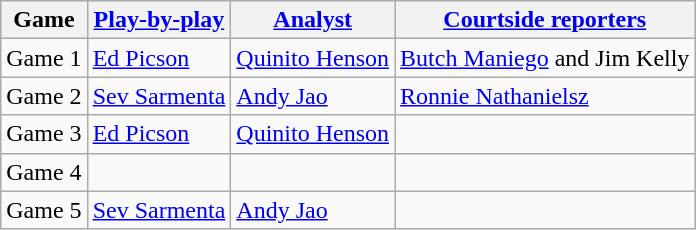<table class=wikitable>
<tr>
<th>Game</th>
<th><a href='#'>Play-by-play</a></th>
<th><a href='#'>Analyst</a></th>
<th><a href='#'>Courtside reporters</a></th>
</tr>
<tr>
<td>Game 1</td>
<td><a href='#'>Ed Picson</a></td>
<td><a href='#'>Quinito Henson</a></td>
<td><a href='#'>Butch Maniego</a> and Jim Kelly</td>
</tr>
<tr>
<td>Game 2</td>
<td><a href='#'>Sev Sarmenta</a></td>
<td><a href='#'>Andy Jao</a></td>
<td><a href='#'>Ronnie Nathanielsz</a></td>
</tr>
<tr>
<td>Game 3</td>
<td><a href='#'>Ed Picson</a></td>
<td><a href='#'>Quinito Henson</a></td>
<td></td>
</tr>
<tr>
<td>Game 4</td>
<td></td>
<td></td>
<td></td>
</tr>
<tr>
<td>Game 5</td>
<td><a href='#'>Sev Sarmenta</a></td>
<td><a href='#'>Andy Jao</a></td>
<td></td>
</tr>
</table>
